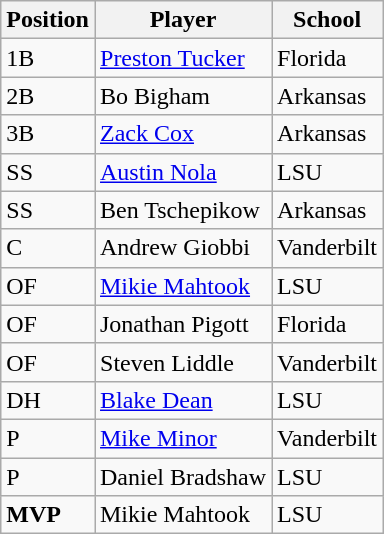<table class="wikitable">
<tr>
<th>Position</th>
<th>Player</th>
<th>School</th>
</tr>
<tr>
<td>1B</td>
<td><a href='#'>Preston Tucker</a></td>
<td>Florida</td>
</tr>
<tr>
<td>2B</td>
<td>Bo Bigham</td>
<td>Arkansas</td>
</tr>
<tr>
<td>3B</td>
<td><a href='#'>Zack Cox</a></td>
<td>Arkansas</td>
</tr>
<tr>
<td>SS</td>
<td><a href='#'>Austin Nola</a></td>
<td>LSU</td>
</tr>
<tr>
<td>SS</td>
<td>Ben Tschepikow</td>
<td>Arkansas</td>
</tr>
<tr>
<td>C</td>
<td>Andrew Giobbi</td>
<td>Vanderbilt</td>
</tr>
<tr>
<td>OF</td>
<td><a href='#'>Mikie Mahtook</a></td>
<td>LSU</td>
</tr>
<tr>
<td>OF</td>
<td>Jonathan Pigott</td>
<td>Florida</td>
</tr>
<tr>
<td>OF</td>
<td>Steven Liddle</td>
<td>Vanderbilt</td>
</tr>
<tr>
<td>DH</td>
<td><a href='#'>Blake Dean</a></td>
<td>LSU</td>
</tr>
<tr>
<td>P</td>
<td><a href='#'>Mike Minor</a></td>
<td>Vanderbilt</td>
</tr>
<tr>
<td>P</td>
<td>Daniel Bradshaw</td>
<td>LSU</td>
</tr>
<tr>
<td><strong>MVP</strong></td>
<td>Mikie Mahtook</td>
<td>LSU</td>
</tr>
</table>
